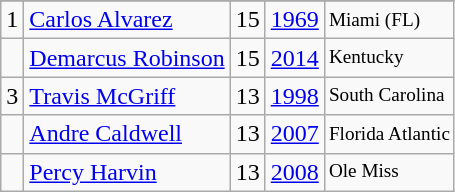<table class="wikitable">
<tr>
</tr>
<tr>
<td>1</td>
<td><a href='#'>Carlos Alvarez</a></td>
<td>15</td>
<td><a href='#'>1969</a></td>
<td style="font-size:80%;">Miami (FL)</td>
</tr>
<tr>
<td></td>
<td><a href='#'>Demarcus Robinson</a></td>
<td>15</td>
<td><a href='#'>2014</a></td>
<td style="font-size:80%;">Kentucky</td>
</tr>
<tr>
<td>3</td>
<td><a href='#'>Travis McGriff</a></td>
<td>13</td>
<td><a href='#'>1998</a></td>
<td style="font-size:80%;">South Carolina</td>
</tr>
<tr>
<td></td>
<td><a href='#'>Andre Caldwell</a></td>
<td>13</td>
<td><a href='#'>2007</a></td>
<td style="font-size:80%;">Florida Atlantic</td>
</tr>
<tr>
<td></td>
<td><a href='#'>Percy Harvin</a></td>
<td>13</td>
<td><a href='#'>2008</a></td>
<td style="font-size:80%;">Ole Miss</td>
</tr>
</table>
